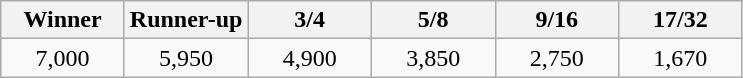<table class="wikitable" style="text-align:center">
<tr>
<th width="75">Winner</th>
<th width="75">Runner-up</th>
<th width="75">3/4</th>
<th width="75">5/8</th>
<th width="75">9/16</th>
<th width="75">17/32</th>
</tr>
<tr>
<td>7,000</td>
<td>5,950</td>
<td>4,900</td>
<td>3,850</td>
<td>2,750</td>
<td>1,670</td>
</tr>
</table>
